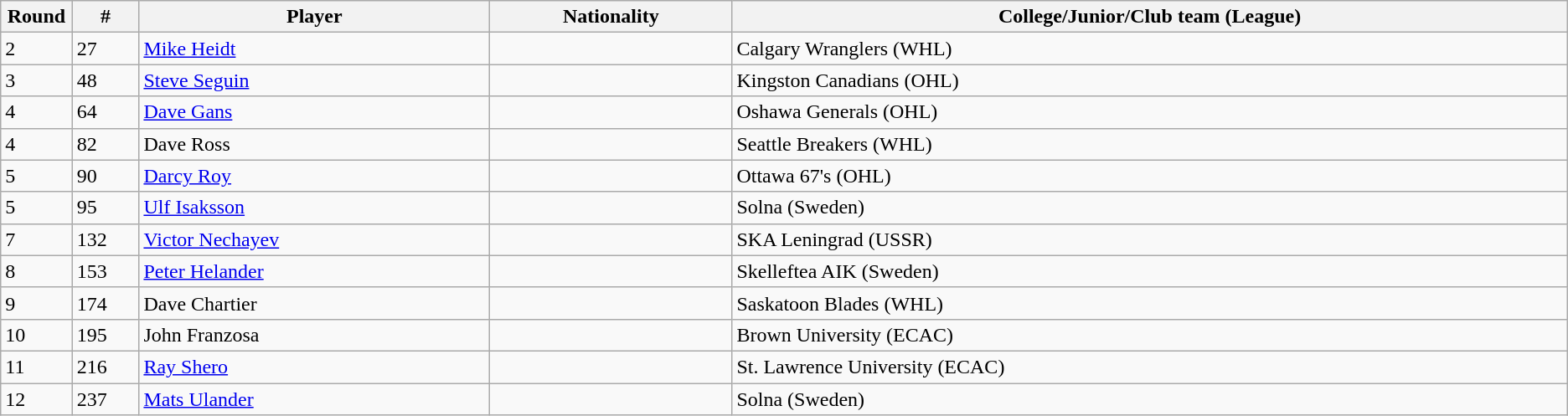<table class="wikitable">
<tr align="center">
<th bgcolor="#DDDDFF" width="4.0%">Round</th>
<th bgcolor="#DDDDFF" width="4.0%">#</th>
<th bgcolor="#DDDDFF" width="21.0%">Player</th>
<th bgcolor="#DDDDFF" width="14.5%">Nationality</th>
<th bgcolor="#DDDDFF" width="50.0%">College/Junior/Club team (League)</th>
</tr>
<tr>
<td>2</td>
<td>27</td>
<td><a href='#'>Mike Heidt</a></td>
<td></td>
<td>Calgary Wranglers (WHL)</td>
</tr>
<tr>
<td>3</td>
<td>48</td>
<td><a href='#'>Steve Seguin</a></td>
<td></td>
<td>Kingston Canadians (OHL)</td>
</tr>
<tr>
<td>4</td>
<td>64</td>
<td><a href='#'>Dave Gans</a></td>
<td></td>
<td>Oshawa Generals (OHL)</td>
</tr>
<tr>
<td>4</td>
<td>82</td>
<td>Dave Ross</td>
<td></td>
<td>Seattle Breakers (WHL)</td>
</tr>
<tr>
<td>5</td>
<td>90</td>
<td><a href='#'>Darcy Roy</a></td>
<td></td>
<td>Ottawa 67's (OHL)</td>
</tr>
<tr>
<td>5</td>
<td>95</td>
<td><a href='#'>Ulf Isaksson</a></td>
<td></td>
<td>Solna (Sweden)</td>
</tr>
<tr>
<td>7</td>
<td>132</td>
<td><a href='#'>Victor Nechayev</a></td>
<td></td>
<td>SKA Leningrad (USSR)</td>
</tr>
<tr>
<td>8</td>
<td>153</td>
<td><a href='#'>Peter Helander</a></td>
<td></td>
<td>Skelleftea AIK (Sweden)</td>
</tr>
<tr>
<td>9</td>
<td>174</td>
<td>Dave Chartier</td>
<td></td>
<td>Saskatoon Blades (WHL)</td>
</tr>
<tr>
<td>10</td>
<td>195</td>
<td>John Franzosa</td>
<td></td>
<td>Brown University (ECAC)</td>
</tr>
<tr>
<td>11</td>
<td>216</td>
<td><a href='#'>Ray Shero</a></td>
<td></td>
<td>St. Lawrence University (ECAC)</td>
</tr>
<tr>
<td>12</td>
<td>237</td>
<td><a href='#'>Mats Ulander</a></td>
<td></td>
<td>Solna (Sweden)</td>
</tr>
</table>
